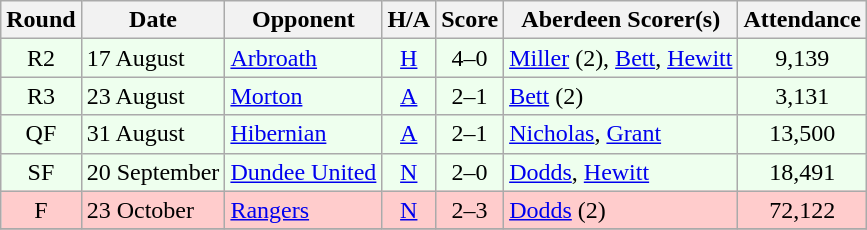<table class="wikitable" style="text-align:center">
<tr>
<th>Round</th>
<th>Date</th>
<th>Opponent</th>
<th>H/A</th>
<th>Score</th>
<th>Aberdeen Scorer(s)</th>
<th>Attendance</th>
</tr>
<tr bgcolor=#EEFFEE>
<td>R2</td>
<td align=left>17 August</td>
<td align=left><a href='#'>Arbroath</a></td>
<td><a href='#'>H</a></td>
<td>4–0</td>
<td align=left><a href='#'>Miller</a> (2), <a href='#'>Bett</a>, <a href='#'>Hewitt</a></td>
<td>9,139</td>
</tr>
<tr bgcolor=#EEFFEE>
<td>R3</td>
<td align=left>23 August</td>
<td align=left><a href='#'>Morton</a></td>
<td><a href='#'>A</a></td>
<td>2–1</td>
<td align=left><a href='#'>Bett</a> (2)</td>
<td>3,131</td>
</tr>
<tr bgcolor=#EEFFEE>
<td>QF</td>
<td align=left>31 August</td>
<td align=left><a href='#'>Hibernian</a></td>
<td><a href='#'>A</a></td>
<td>2–1</td>
<td align=left><a href='#'>Nicholas</a>, <a href='#'>Grant</a></td>
<td>13,500</td>
</tr>
<tr bgcolor=#EEFFEE>
<td>SF</td>
<td align=left>20 September</td>
<td align=left><a href='#'>Dundee United</a></td>
<td><a href='#'>N</a></td>
<td>2–0</td>
<td align=left><a href='#'>Dodds</a>, <a href='#'>Hewitt</a></td>
<td>18,491</td>
</tr>
<tr bgcolor=#FFCCCC>
<td>F</td>
<td align=left>23 October</td>
<td align=left><a href='#'>Rangers</a></td>
<td><a href='#'>N</a></td>
<td>2–3</td>
<td align=left><a href='#'>Dodds</a> (2)</td>
<td>72,122</td>
</tr>
<tr>
</tr>
</table>
